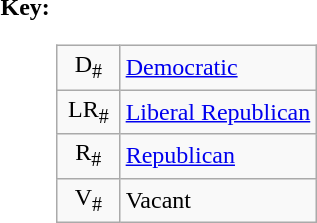<table>
<tr valign=top>
<th>Key:</th>
<td><br><table class=wikitable>
<tr>
<td align=center width=35px >D<sub>#</sub></td>
<td><a href='#'>Democratic</a></td>
</tr>
<tr>
<td align=center width=35px >LR<sub>#</sub></td>
<td><a href='#'>Liberal Republican</a></td>
</tr>
<tr>
<td align=center width=35px >R<sub>#</sub></td>
<td><a href='#'>Republican</a></td>
</tr>
<tr>
<td align=center width=35px >V<sub>#</sub></td>
<td>Vacant</td>
</tr>
</table>
</td>
</tr>
</table>
